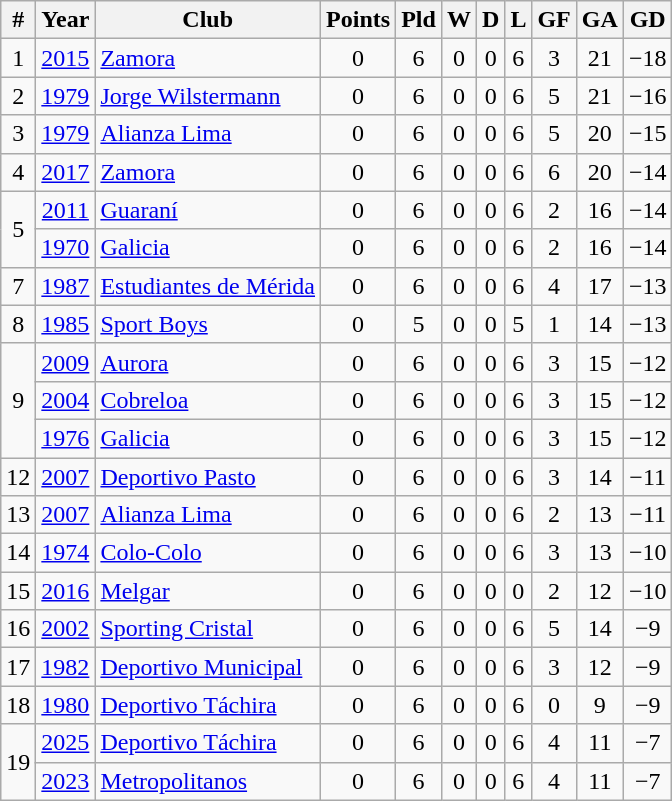<table class="wikitable sortable" style="text-align:center">
<tr>
<th>#</th>
<th>Year</th>
<th>Club</th>
<th>Points</th>
<th>Pld</th>
<th>W</th>
<th>D</th>
<th>L</th>
<th>GF</th>
<th>GA</th>
<th>GD</th>
</tr>
<tr>
<td>1</td>
<td><a href='#'>2015</a></td>
<td style="text-align: left"> <a href='#'>Zamora</a></td>
<td>0</td>
<td>6</td>
<td>0</td>
<td>0</td>
<td>6</td>
<td>3</td>
<td>21</td>
<td>−18</td>
</tr>
<tr>
<td>2</td>
<td><a href='#'>1979</a></td>
<td style="text-align: left"> <a href='#'>Jorge Wilstermann</a></td>
<td>0</td>
<td>6</td>
<td>0</td>
<td>0</td>
<td>6</td>
<td>5</td>
<td>21</td>
<td>−16</td>
</tr>
<tr>
<td>3</td>
<td><a href='#'>1979</a></td>
<td style="text-align: left"> <a href='#'>Alianza Lima</a></td>
<td>0</td>
<td>6</td>
<td>0</td>
<td>0</td>
<td>6</td>
<td>5</td>
<td>20</td>
<td>−15</td>
</tr>
<tr>
<td>4</td>
<td><a href='#'>2017</a></td>
<td style="text-align: left"> <a href='#'>Zamora</a></td>
<td>0</td>
<td>6</td>
<td>0</td>
<td>0</td>
<td>6</td>
<td>6</td>
<td>20</td>
<td>−14</td>
</tr>
<tr>
<td rowspan=2>5</td>
<td><a href='#'>2011</a></td>
<td style="text-align: left"> <a href='#'>Guaraní</a></td>
<td>0</td>
<td>6</td>
<td>0</td>
<td>0</td>
<td>6</td>
<td>2</td>
<td>16</td>
<td>−14</td>
</tr>
<tr>
<td><a href='#'>1970</a></td>
<td style="text-align: left"> <a href='#'>Galicia</a></td>
<td>0</td>
<td>6</td>
<td>0</td>
<td>0</td>
<td>6</td>
<td>2</td>
<td>16</td>
<td>−14</td>
</tr>
<tr>
<td>7</td>
<td><a href='#'>1987</a></td>
<td style="text-align: left"> <a href='#'>Estudiantes de Mérida</a></td>
<td>0</td>
<td>6</td>
<td>0</td>
<td>0</td>
<td>6</td>
<td>4</td>
<td>17</td>
<td>−13</td>
</tr>
<tr>
<td>8</td>
<td><a href='#'>1985</a></td>
<td style="text-align: left"> <a href='#'>Sport Boys</a></td>
<td>0</td>
<td>5</td>
<td>0</td>
<td>0</td>
<td>5</td>
<td>1</td>
<td>14</td>
<td>−13</td>
</tr>
<tr>
<td rowspan=3>9</td>
<td><a href='#'>2009</a></td>
<td style="text-align: left"> <a href='#'>Aurora</a></td>
<td>0</td>
<td>6</td>
<td>0</td>
<td>0</td>
<td>6</td>
<td>3</td>
<td>15</td>
<td>−12</td>
</tr>
<tr>
<td><a href='#'>2004</a></td>
<td style="text-align: left"> <a href='#'>Cobreloa</a></td>
<td>0</td>
<td>6</td>
<td>0</td>
<td>0</td>
<td>6</td>
<td>3</td>
<td>15</td>
<td>−12</td>
</tr>
<tr>
<td><a href='#'>1976</a></td>
<td style="text-align: left"> <a href='#'>Galicia</a></td>
<td>0</td>
<td>6</td>
<td>0</td>
<td>0</td>
<td>6</td>
<td>3</td>
<td>15</td>
<td>−12</td>
</tr>
<tr>
<td>12</td>
<td><a href='#'>2007</a></td>
<td style="text-align: left"> <a href='#'>Deportivo Pasto</a></td>
<td>0</td>
<td>6</td>
<td>0</td>
<td>0</td>
<td>6</td>
<td>3</td>
<td>14</td>
<td>−11</td>
</tr>
<tr>
<td>13</td>
<td><a href='#'>2007</a></td>
<td style="text-align: left"> <a href='#'>Alianza Lima</a></td>
<td>0</td>
<td>6</td>
<td>0</td>
<td>0</td>
<td>6</td>
<td>2</td>
<td>13</td>
<td>−11</td>
</tr>
<tr>
<td>14</td>
<td><a href='#'>1974</a></td>
<td style="text-align: left"> <a href='#'>Colo-Colo</a></td>
<td>0</td>
<td>6</td>
<td>0</td>
<td>0</td>
<td>6</td>
<td>3</td>
<td>13</td>
<td>−10</td>
</tr>
<tr>
<td>15</td>
<td><a href='#'>2016</a></td>
<td style="text-align: left"> <a href='#'>Melgar</a></td>
<td>0</td>
<td>6</td>
<td>0</td>
<td>0</td>
<td>0</td>
<td>2</td>
<td>12</td>
<td>−10</td>
</tr>
<tr>
<td>16</td>
<td><a href='#'>2002</a></td>
<td style="text-align: left"> <a href='#'>Sporting Cristal</a></td>
<td>0</td>
<td>6</td>
<td>0</td>
<td>0</td>
<td>6</td>
<td>5</td>
<td>14</td>
<td>−9</td>
</tr>
<tr>
<td>17</td>
<td><a href='#'>1982</a></td>
<td style="text-align: left"> <a href='#'>Deportivo Municipal</a></td>
<td>0</td>
<td>6</td>
<td>0</td>
<td>0</td>
<td>6</td>
<td>3</td>
<td>12</td>
<td>−9</td>
</tr>
<tr>
<td>18</td>
<td><a href='#'>1980</a></td>
<td style="text-align: left"> <a href='#'>Deportivo Táchira</a></td>
<td>0</td>
<td>6</td>
<td>0</td>
<td>0</td>
<td>6</td>
<td>0</td>
<td>9</td>
<td>−9</td>
</tr>
<tr>
<td rowspan=2>19</td>
<td><a href='#'>2025</a></td>
<td style="text-align: left"> <a href='#'>Deportivo Táchira</a></td>
<td>0</td>
<td>6</td>
<td>0</td>
<td>0</td>
<td>6</td>
<td>4</td>
<td>11</td>
<td>−7</td>
</tr>
<tr>
<td><a href='#'>2023</a></td>
<td style="text-align: left"> <a href='#'>Metropolitanos</a></td>
<td>0</td>
<td>6</td>
<td>0</td>
<td>0</td>
<td>6</td>
<td>4</td>
<td>11</td>
<td>−7</td>
</tr>
</table>
